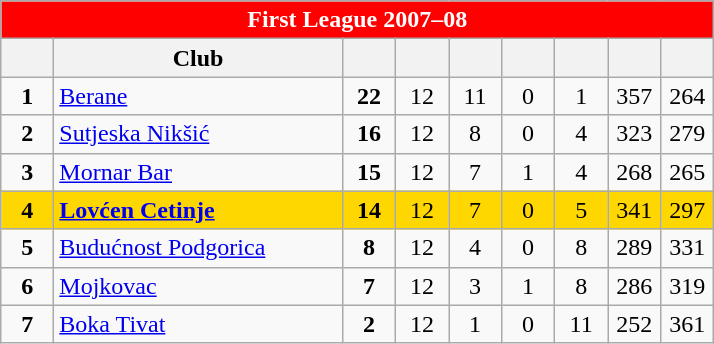<table class="wikitable" style="text-align:center">
<tr>
<th colspan=10 style="background:red;color:white;">First League 2007–08</th>
</tr>
<tr>
<th width=28></th>
<th width=185>Club</th>
<th width=28></th>
<th width=28></th>
<th width=28></th>
<th width=28></th>
<th width=28></th>
<th width=28></th>
<th width=28></th>
</tr>
<tr>
<td><strong>1</strong></td>
<td align=left><a href='#'>Berane</a></td>
<td><strong>22</strong></td>
<td>12</td>
<td>11</td>
<td>0</td>
<td>1</td>
<td>357</td>
<td>264</td>
</tr>
<tr>
<td><strong>2</strong></td>
<td align=left><a href='#'>Sutjeska Nikšić</a></td>
<td><strong>16</strong></td>
<td>12</td>
<td>8</td>
<td>0</td>
<td>4</td>
<td>323</td>
<td>279</td>
</tr>
<tr>
<td><strong>3</strong></td>
<td align=left><a href='#'>Mornar Bar</a></td>
<td><strong>15</strong></td>
<td>12</td>
<td>7</td>
<td>1</td>
<td>4</td>
<td>268</td>
<td>265</td>
</tr>
<tr style="background:gold;">
<td><strong>4</strong></td>
<td align=left><strong><a href='#'>Lovćen Cetinje</a></strong></td>
<td><strong>14</strong></td>
<td>12</td>
<td>7</td>
<td>0</td>
<td>5</td>
<td>341</td>
<td>297</td>
</tr>
<tr>
<td><strong>5</strong></td>
<td align=left><a href='#'>Budućnost Podgorica</a></td>
<td><strong>8</strong></td>
<td>12</td>
<td>4</td>
<td>0</td>
<td>8</td>
<td>289</td>
<td>331</td>
</tr>
<tr>
<td><strong>6</strong></td>
<td align=left><a href='#'>Mojkovac</a></td>
<td><strong>7</strong></td>
<td>12</td>
<td>3</td>
<td>1</td>
<td>8</td>
<td>286</td>
<td>319</td>
</tr>
<tr>
<td><strong>7</strong></td>
<td align=left><a href='#'>Boka Tivat</a></td>
<td><strong>2</strong></td>
<td>12</td>
<td>1</td>
<td>0</td>
<td>11</td>
<td>252</td>
<td>361</td>
</tr>
</table>
